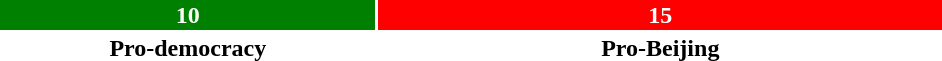<table style="width:50%; text-align:center;">
<tr style="color:white;">
<td style="background:green; width:40%;"><strong>10</strong></td>
<td style="background:red; width:60%;"><strong>15</strong></td>
</tr>
<tr>
<td><span><strong>Pro-democracy</strong></span></td>
<td><span><strong>Pro-Beijing</strong></span></td>
</tr>
</table>
